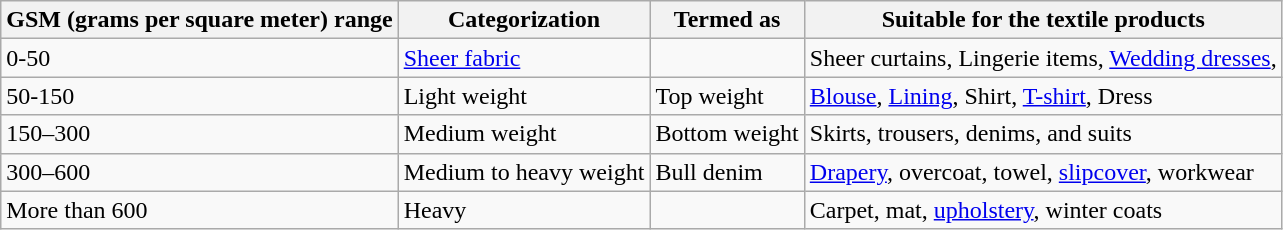<table class="wikitable">
<tr>
<th>GSM (grams per square meter) range</th>
<th>Categorization</th>
<th>Termed as</th>
<th>Suitable for the textile products</th>
</tr>
<tr>
<td>0-50</td>
<td><a href='#'>Sheer fabric</a></td>
<td></td>
<td>Sheer curtains, Lingerie items, <a href='#'>Wedding dresses</a>,</td>
</tr>
<tr>
<td>50-150</td>
<td>Light weight</td>
<td>Top weight</td>
<td><a href='#'>Blouse</a>, <a href='#'>Lining</a>, Shirt, <a href='#'>T-shirt</a>, Dress</td>
</tr>
<tr>
<td>150–300</td>
<td>Medium weight</td>
<td>Bottom weight</td>
<td>Skirts, trousers, denims, and suits</td>
</tr>
<tr>
<td>300–600</td>
<td>Medium to heavy weight</td>
<td>Bull denim</td>
<td><a href='#'>Drapery</a>, overcoat, towel, <a href='#'>slipcover</a>, workwear</td>
</tr>
<tr>
<td>More than 600</td>
<td>Heavy</td>
<td></td>
<td>Carpet, mat, <a href='#'>upholstery</a>, winter coats</td>
</tr>
</table>
